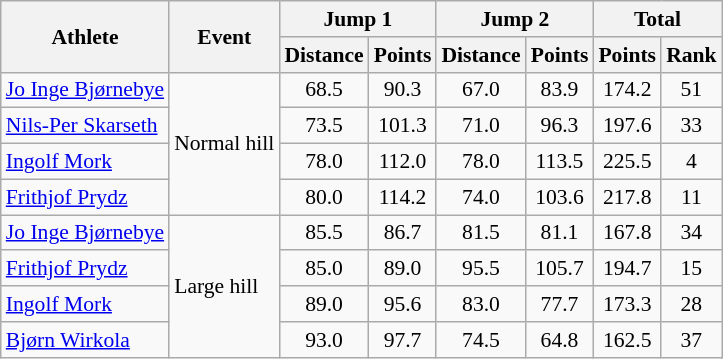<table class="wikitable" style="font-size:90%">
<tr>
<th rowspan="2">Athlete</th>
<th rowspan="2">Event</th>
<th colspan="2">Jump 1</th>
<th colspan="2">Jump 2</th>
<th colspan="2">Total</th>
</tr>
<tr>
<th>Distance</th>
<th>Points</th>
<th>Distance</th>
<th>Points</th>
<th>Points</th>
<th>Rank</th>
</tr>
<tr>
<td><a href='#'>Jo Inge Bjørnebye</a></td>
<td rowspan="4">Normal hill</td>
<td align="center">68.5</td>
<td align="center">90.3</td>
<td align="center">67.0</td>
<td align="center">83.9</td>
<td align="center">174.2</td>
<td align="center">51</td>
</tr>
<tr>
<td><a href='#'>Nils-Per Skarseth</a></td>
<td align="center">73.5</td>
<td align="center">101.3</td>
<td align="center">71.0</td>
<td align="center">96.3</td>
<td align="center">197.6</td>
<td align="center">33</td>
</tr>
<tr>
<td><a href='#'>Ingolf Mork</a></td>
<td align="center">78.0</td>
<td align="center">112.0</td>
<td align="center">78.0</td>
<td align="center">113.5</td>
<td align="center">225.5</td>
<td align="center">4</td>
</tr>
<tr>
<td><a href='#'>Frithjof Prydz</a></td>
<td align="center">80.0</td>
<td align="center">114.2</td>
<td align="center">74.0</td>
<td align="center">103.6</td>
<td align="center">217.8</td>
<td align="center">11</td>
</tr>
<tr>
<td><a href='#'>Jo Inge Bjørnebye</a></td>
<td rowspan="4">Large hill</td>
<td align="center">85.5</td>
<td align="center">86.7</td>
<td align="center">81.5</td>
<td align="center">81.1</td>
<td align="center">167.8</td>
<td align="center">34</td>
</tr>
<tr>
<td><a href='#'>Frithjof Prydz</a></td>
<td align="center">85.0</td>
<td align="center">89.0</td>
<td align="center">95.5</td>
<td align="center">105.7</td>
<td align="center">194.7</td>
<td align="center">15</td>
</tr>
<tr>
<td><a href='#'>Ingolf Mork</a></td>
<td align="center">89.0</td>
<td align="center">95.6</td>
<td align="center">83.0</td>
<td align="center">77.7</td>
<td align="center">173.3</td>
<td align="center">28</td>
</tr>
<tr>
<td><a href='#'>Bjørn Wirkola</a></td>
<td align="center">93.0</td>
<td align="center">97.7</td>
<td align="center">74.5</td>
<td align="center">64.8</td>
<td align="center">162.5</td>
<td align="center">37</td>
</tr>
</table>
